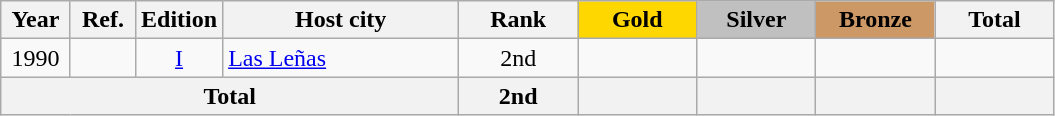<table class="wikitable sortable" style="text-align:center;">
<tr>
<th scope="col"> Year </th>
<th scope="col" class="unsortable"> Ref. </th>
<th scope="col">Edition</th>
<th scope="col" style="width:150px;">Host city</th>
<th scope="col" style="width:4.5em;"> Rank </th>
<th scope="col" style="width:4.5em; background:gold">Gold</th>
<th scope="col" style="width:4.5em; background:silver">Silver</th>
<th scope="col" style="width:4.5em; background:#cc9966">Bronze</th>
<th scope="col" style="width:4.5em;">Total</th>
</tr>
<tr>
<td>1990</td>
<td></td>
<td><a href='#'>I</a></td>
<td align=left> <a href='#'>Las Leñas</a></td>
<td>2nd</td>
<td></td>
<td></td>
<td></td>
<td></td>
</tr>
<tr class="sortbottom">
<th colspan=4>Total</th>
<th>2nd</th>
<th></th>
<th></th>
<th></th>
<th></th>
</tr>
</table>
